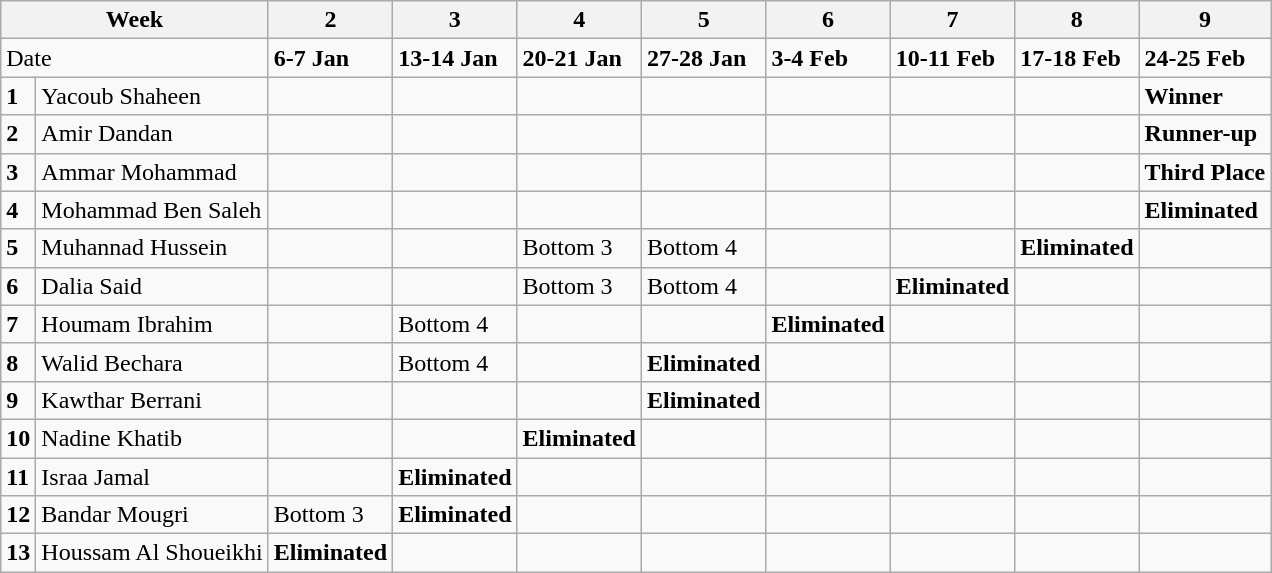<table class="wikitable">
<tr>
<th colspan="2">Week</th>
<th>2</th>
<th>3</th>
<th>4</th>
<th>5</th>
<th>6</th>
<th>7</th>
<th>8</th>
<th>9</th>
</tr>
<tr>
<td colspan="2">Date</td>
<td><strong>6-7 Jan</strong></td>
<td><strong>13-14 Jan</strong></td>
<td><strong>20-21 Jan</strong></td>
<td><strong>27-28 Jan</strong></td>
<td><strong>3-4 Feb</strong></td>
<td><strong>10-11 Feb</strong></td>
<td><strong>17-18 Feb</strong></td>
<td><strong>24-25 Feb</strong></td>
</tr>
<tr>
<td><strong>1</strong></td>
<td>Yacoub Shaheen</td>
<td></td>
<td></td>
<td></td>
<td></td>
<td></td>
<td></td>
<td></td>
<td><strong>Winner</strong></td>
</tr>
<tr>
<td><strong>2</strong></td>
<td>Amir Dandan</td>
<td></td>
<td></td>
<td></td>
<td></td>
<td></td>
<td></td>
<td></td>
<td><strong>Runner-up</strong></td>
</tr>
<tr>
<td><strong>3</strong></td>
<td>Ammar Mohammad</td>
<td></td>
<td></td>
<td></td>
<td></td>
<td></td>
<td></td>
<td></td>
<td><strong>Third Place</strong></td>
</tr>
<tr>
<td><strong>4</strong></td>
<td>Mohammad Ben Saleh</td>
<td></td>
<td></td>
<td></td>
<td></td>
<td></td>
<td></td>
<td></td>
<td><strong>Eliminated</strong></td>
</tr>
<tr>
<td><strong>5</strong></td>
<td>Muhannad Hussein</td>
<td></td>
<td></td>
<td>Bottom 3</td>
<td>Bottom 4</td>
<td></td>
<td></td>
<td><strong>Eliminated</strong></td>
<td></td>
</tr>
<tr>
<td><strong>6</strong></td>
<td>Dalia Said</td>
<td></td>
<td></td>
<td>Bottom 3</td>
<td>Bottom 4</td>
<td></td>
<td><strong>Eliminated</strong></td>
<td></td>
<td></td>
</tr>
<tr>
<td><strong>7</strong></td>
<td>Houmam Ibrahim</td>
<td></td>
<td>Bottom 4</td>
<td></td>
<td></td>
<td><strong>Eliminated</strong></td>
<td></td>
<td></td>
<td></td>
</tr>
<tr>
<td><strong>8</strong></td>
<td>Walid Bechara</td>
<td></td>
<td>Bottom 4</td>
<td></td>
<td><strong>Eliminated</strong></td>
<td></td>
<td></td>
<td></td>
<td></td>
</tr>
<tr>
<td><strong>9</strong></td>
<td>Kawthar Berrani</td>
<td></td>
<td></td>
<td></td>
<td><strong>Eliminated</strong></td>
<td></td>
<td></td>
<td></td>
<td></td>
</tr>
<tr>
<td><strong>10</strong></td>
<td>Nadine Khatib</td>
<td></td>
<td></td>
<td><strong>Eliminated</strong></td>
<td></td>
<td></td>
<td></td>
<td></td>
<td></td>
</tr>
<tr>
<td><strong>11</strong></td>
<td>Israa Jamal</td>
<td></td>
<td><strong>Eliminated</strong></td>
<td></td>
<td></td>
<td></td>
<td></td>
<td></td>
<td></td>
</tr>
<tr>
<td><strong>12</strong></td>
<td>Bandar Mougri</td>
<td>Bottom 3</td>
<td><strong>Eliminated</strong></td>
<td></td>
<td></td>
<td></td>
<td></td>
<td></td>
<td></td>
</tr>
<tr>
<td><strong>13</strong></td>
<td>Houssam Al Shoueikhi</td>
<td><strong>Eliminated</strong></td>
<td></td>
<td></td>
<td></td>
<td></td>
<td></td>
<td></td>
<td></td>
</tr>
</table>
